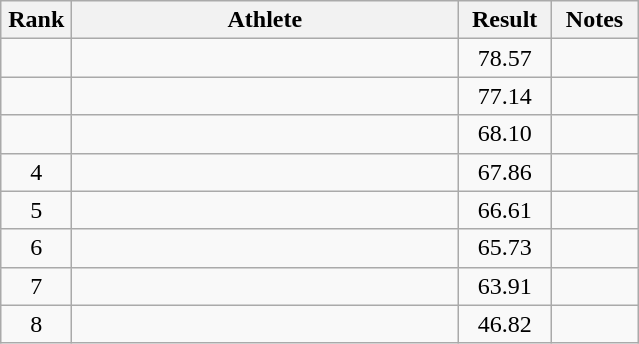<table class="wikitable" style="text-align:center">
<tr>
<th width=40>Rank</th>
<th width=250>Athlete</th>
<th width=55>Result</th>
<th width=50>Notes</th>
</tr>
<tr>
<td></td>
<td align=left></td>
<td>78.57</td>
<td></td>
</tr>
<tr>
<td></td>
<td align=left></td>
<td>77.14</td>
<td></td>
</tr>
<tr>
<td></td>
<td align=left></td>
<td>68.10</td>
<td></td>
</tr>
<tr>
<td>4</td>
<td align=left></td>
<td>67.86</td>
<td></td>
</tr>
<tr>
<td>5</td>
<td align=left></td>
<td>66.61</td>
<td></td>
</tr>
<tr>
<td>6</td>
<td align=left></td>
<td>65.73</td>
<td></td>
</tr>
<tr>
<td>7</td>
<td align=left></td>
<td>63.91</td>
<td></td>
</tr>
<tr>
<td>8</td>
<td align=left></td>
<td>46.82</td>
<td></td>
</tr>
</table>
